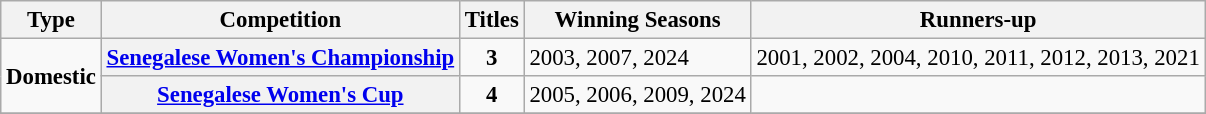<table class="wikitable plainrowheaders" style="font-size:95%; text-align:center;">
<tr>
<th style="width:5">Type</th>
<th style="width:5">Competition</th>
<th style="width:5">Titles</th>
<th style="width:5">Winning Seasons</th>
<th style="width:5">Runners-up</th>
</tr>
<tr>
<td rowspan="2"><strong>Domestic</strong></td>
<th scope=col><a href='#'>Senegalese Women's Championship</a></th>
<td><strong>3</strong></td>
<td align="left">2003, 2007, 2024</td>
<td align="left">2001, 2002, 2004, 2010, 2011, 2012, 2013, 2021</td>
</tr>
<tr>
<th scope=col><a href='#'>Senegalese Women's Cup</a></th>
<td><strong>4</strong></td>
<td align="left">2005, 2006, 2009, 2024</td>
<td align="left"></td>
</tr>
<tr>
</tr>
</table>
